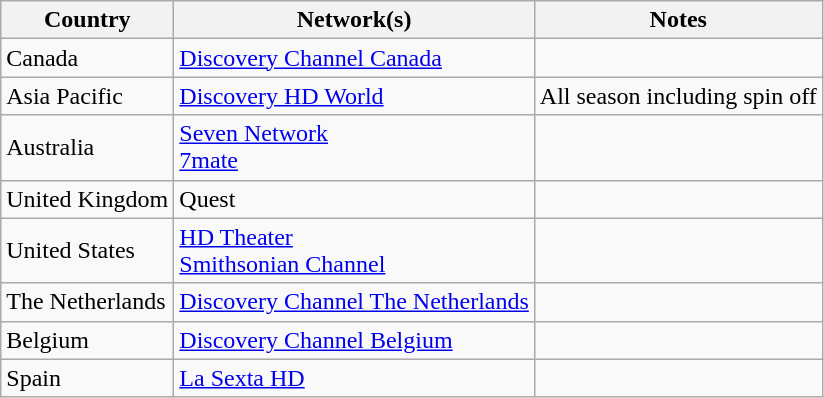<table class="wikitable">
<tr>
<th>Country</th>
<th>Network(s)</th>
<th>Notes</th>
</tr>
<tr>
<td> Canada</td>
<td><a href='#'>Discovery Channel Canada</a></td>
<td></td>
</tr>
<tr>
<td>Asia Pacific</td>
<td><a href='#'>Discovery HD World</a></td>
<td>All season including spin off</td>
</tr>
<tr>
<td>Australia</td>
<td><a href='#'>Seven Network</a><br><a href='#'>7mate</a></td>
<td></td>
</tr>
<tr>
<td>United Kingdom</td>
<td>Quest</td>
<td></td>
</tr>
<tr>
<td>United States</td>
<td><a href='#'>HD Theater</a><br><a href='#'>Smithsonian Channel</a></td>
<td></td>
</tr>
<tr>
<td>The Netherlands</td>
<td><a href='#'>Discovery Channel The Netherlands</a></td>
<td></td>
</tr>
<tr>
<td>Belgium</td>
<td><a href='#'>Discovery Channel Belgium</a></td>
<td></td>
</tr>
<tr>
<td>Spain</td>
<td><a href='#'>La Sexta HD</a></td>
<td></td>
</tr>
</table>
